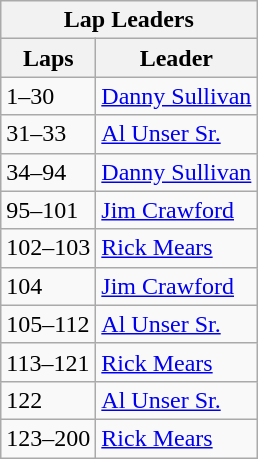<table class="wikitable">
<tr>
<th colspan=4>Lap Leaders</th>
</tr>
<tr>
<th>Laps</th>
<th>Leader</th>
</tr>
<tr>
<td>1–30</td>
<td><a href='#'>Danny Sullivan</a></td>
</tr>
<tr>
<td>31–33</td>
<td><a href='#'>Al Unser Sr.</a></td>
</tr>
<tr>
<td>34–94</td>
<td><a href='#'>Danny Sullivan</a></td>
</tr>
<tr>
<td>95–101</td>
<td><a href='#'>Jim Crawford</a></td>
</tr>
<tr>
<td>102–103</td>
<td><a href='#'>Rick Mears</a></td>
</tr>
<tr>
<td>104</td>
<td><a href='#'>Jim Crawford</a></td>
</tr>
<tr>
<td>105–112</td>
<td><a href='#'>Al Unser Sr.</a></td>
</tr>
<tr>
<td>113–121</td>
<td><a href='#'>Rick Mears</a></td>
</tr>
<tr>
<td>122</td>
<td><a href='#'>Al Unser Sr.</a></td>
</tr>
<tr>
<td>123–200</td>
<td><a href='#'>Rick Mears</a></td>
</tr>
</table>
